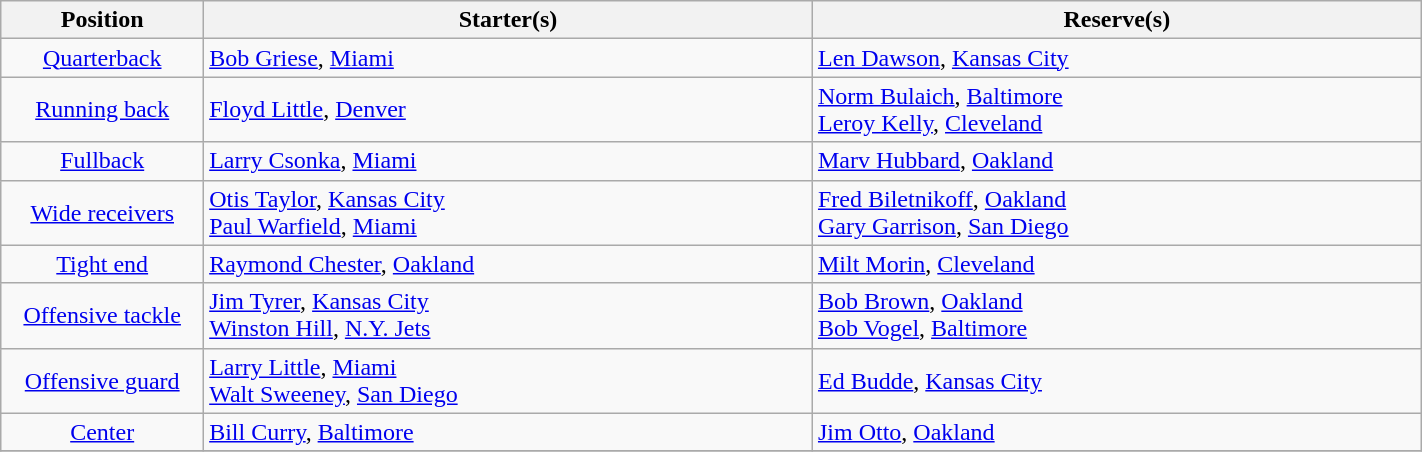<table class="wikitable" width=75%>
<tr>
<th width=10%>Position</th>
<th width=30%>Starter(s)</th>
<th width=30%>Reserve(s)</th>
</tr>
<tr>
<td align=center><a href='#'>Quarterback</a></td>
<td> <a href='#'>Bob Griese</a>, <a href='#'>Miami</a></td>
<td> <a href='#'>Len Dawson</a>, <a href='#'>Kansas City</a></td>
</tr>
<tr>
<td align=center><a href='#'>Running back</a></td>
<td> <a href='#'>Floyd Little</a>, <a href='#'>Denver</a></td>
<td> <a href='#'>Norm Bulaich</a>, <a href='#'>Baltimore</a><br> <a href='#'>Leroy Kelly</a>, <a href='#'>Cleveland</a></td>
</tr>
<tr>
<td align=center><a href='#'>Fullback</a></td>
<td> <a href='#'>Larry Csonka</a>, <a href='#'>Miami</a></td>
<td> <a href='#'>Marv Hubbard</a>, <a href='#'>Oakland</a></td>
</tr>
<tr>
<td align=center><a href='#'>Wide receivers</a></td>
<td> <a href='#'>Otis Taylor</a>, <a href='#'>Kansas City</a><br> <a href='#'>Paul Warfield</a>, <a href='#'>Miami</a></td>
<td> <a href='#'>Fred Biletnikoff</a>, <a href='#'>Oakland</a><br> <a href='#'>Gary Garrison</a>, <a href='#'>San Diego</a></td>
</tr>
<tr>
<td align=center><a href='#'>Tight end</a></td>
<td> <a href='#'>Raymond Chester</a>, <a href='#'>Oakland</a></td>
<td> <a href='#'>Milt Morin</a>, <a href='#'>Cleveland</a></td>
</tr>
<tr>
<td align=center><a href='#'>Offensive tackle</a></td>
<td> <a href='#'>Jim Tyrer</a>, <a href='#'>Kansas City</a><br> <a href='#'>Winston Hill</a>, <a href='#'>N.Y. Jets</a></td>
<td> <a href='#'>Bob Brown</a>, <a href='#'>Oakland</a><br> <a href='#'>Bob Vogel</a>, <a href='#'>Baltimore</a></td>
</tr>
<tr>
<td align=center><a href='#'>Offensive guard</a></td>
<td> <a href='#'>Larry Little</a>, <a href='#'>Miami</a><br> <a href='#'>Walt Sweeney</a>, <a href='#'>San Diego</a></td>
<td> <a href='#'>Ed Budde</a>, <a href='#'>Kansas City</a></td>
</tr>
<tr>
<td align=center><a href='#'>Center</a></td>
<td> <a href='#'>Bill Curry</a>, <a href='#'>Baltimore</a></td>
<td> <a href='#'>Jim Otto</a>, <a href='#'>Oakland</a></td>
</tr>
<tr>
</tr>
</table>
